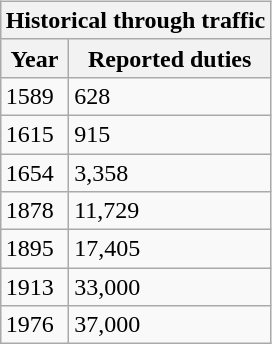<table align="right" width="250">
<tr>
<td></td>
</tr>
<tr>
<td></td>
</tr>
<tr>
<td><br><table class="wikitable" align="right">
<tr>
<th colspan="2">Historical through traffic</th>
</tr>
<tr>
<th>Year</th>
<th>Reported duties</th>
</tr>
<tr>
<td>1589</td>
<td>628</td>
</tr>
<tr>
<td>1615</td>
<td>915</td>
</tr>
<tr>
<td>1654</td>
<td>3,358</td>
</tr>
<tr>
<td>1878</td>
<td>11,729</td>
</tr>
<tr>
<td>1895</td>
<td>17,405</td>
</tr>
<tr>
<td>1913</td>
<td>33,000</td>
</tr>
<tr>
<td>1976</td>
<td>37,000</td>
</tr>
</table>
</td>
</tr>
</table>
